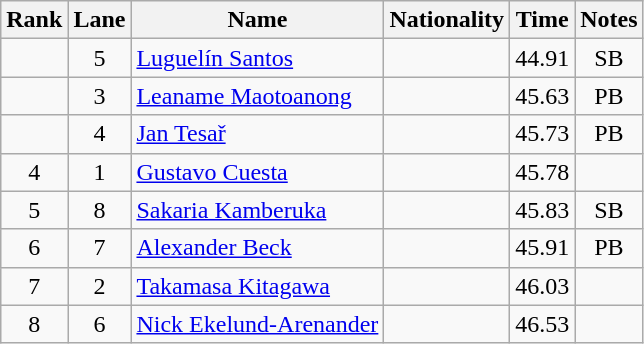<table class="wikitable sortable" style="text-align:center">
<tr>
<th>Rank</th>
<th>Lane</th>
<th>Name</th>
<th>Nationality</th>
<th>Time</th>
<th>Notes</th>
</tr>
<tr>
<td></td>
<td>5</td>
<td align=left><a href='#'>Luguelín Santos</a></td>
<td align=left></td>
<td>44.91</td>
<td>SB</td>
</tr>
<tr>
<td></td>
<td>3</td>
<td align=left><a href='#'>Leaname Maotoanong</a></td>
<td align=left></td>
<td>45.63</td>
<td>PB</td>
</tr>
<tr>
<td></td>
<td>4</td>
<td align=left><a href='#'>Jan Tesař</a></td>
<td align=left></td>
<td>45.73</td>
<td>PB</td>
</tr>
<tr>
<td>4</td>
<td>1</td>
<td align=left><a href='#'>Gustavo Cuesta</a></td>
<td align=left></td>
<td>45.78</td>
<td></td>
</tr>
<tr>
<td>5</td>
<td>8</td>
<td align=left><a href='#'>Sakaria Kamberuka</a></td>
<td align=left></td>
<td>45.83</td>
<td>SB</td>
</tr>
<tr>
<td>6</td>
<td>7</td>
<td align=left><a href='#'>Alexander Beck</a></td>
<td align=left></td>
<td>45.91</td>
<td>PB</td>
</tr>
<tr>
<td>7</td>
<td>2</td>
<td align=left><a href='#'>Takamasa Kitagawa</a></td>
<td align=left></td>
<td>46.03</td>
<td></td>
</tr>
<tr>
<td>8</td>
<td>6</td>
<td align=left><a href='#'>Nick Ekelund-Arenander</a></td>
<td align=left></td>
<td>46.53</td>
<td></td>
</tr>
</table>
